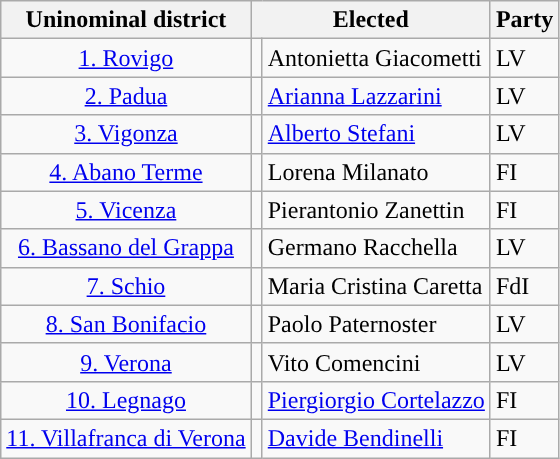<table class="wikitable">
<tr>
<th>Uninominal district</th>
<th colspan="2">Elected</th>
<th>Party</th>
</tr>
<tr>
<td align="center"><a href='#'>1. Rovigo</a></td>
<td></td>
<td>Antonietta Giacometti</td>
<td>LV</td>
</tr>
<tr>
<td align="center"><a href='#'>2. Padua</a></td>
<td></td>
<td><a href='#'>Arianna Lazzarini</a></td>
<td>LV</td>
</tr>
<tr>
<td align="center"><a href='#'>3. Vigonza</a></td>
<td></td>
<td><a href='#'>Alberto Stefani</a></td>
<td>LV</td>
</tr>
<tr>
<td align="center"><a href='#'>4. Abano Terme</a></td>
<td></td>
<td>Lorena Milanato</td>
<td>FI</td>
</tr>
<tr>
<td align="center"><a href='#'>5. Vicenza</a></td>
<td></td>
<td>Pierantonio Zanettin</td>
<td>FI</td>
</tr>
<tr>
<td align="center"><a href='#'>6. Bassano del Grappa</a></td>
<td></td>
<td>Germano Racchella</td>
<td>LV</td>
</tr>
<tr>
<td align="center"><a href='#'>7. Schio</a></td>
<td></td>
<td>Maria Cristina Caretta</td>
<td>FdI</td>
</tr>
<tr>
<td align="center"><a href='#'>8. San Bonifacio</a></td>
<td></td>
<td>Paolo Paternoster</td>
<td>LV</td>
</tr>
<tr>
<td align="center"><a href='#'>9. Verona</a></td>
<td></td>
<td>Vito Comencini</td>
<td>LV</td>
</tr>
<tr>
<td align="center"><a href='#'>10. Legnago</a></td>
<td></td>
<td><a href='#'>Piergiorgio Cortelazzo</a></td>
<td>FI</td>
</tr>
<tr>
<td align="center"><a href='#'>11. Villafranca di Verona</a></td>
<td></td>
<td><a href='#'>Davide Bendinelli</a></td>
<td>FI</td>
</tr>
</table>
